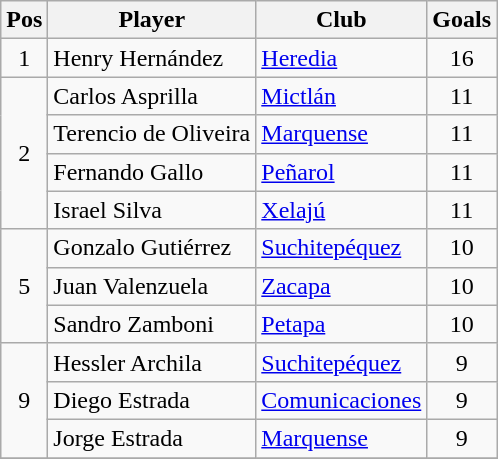<table class="wikitable">
<tr>
<th>Pos</th>
<th>Player</th>
<th>Club</th>
<th>Goals</th>
</tr>
<tr>
<td align=center rowspan=1>1</td>
<td> Henry Hernández</td>
<td><a href='#'>Heredia</a></td>
<td align=center>16</td>
</tr>
<tr>
<td align=center rowspan=4>2</td>
<td> Carlos Asprilla</td>
<td><a href='#'>Mictlán</a></td>
<td align=center>11</td>
</tr>
<tr>
<td> Terencio de Oliveira</td>
<td><a href='#'>Marquense</a></td>
<td align=center>11</td>
</tr>
<tr>
<td> Fernando Gallo</td>
<td><a href='#'>Peñarol</a></td>
<td align=center>11</td>
</tr>
<tr>
<td> Israel Silva</td>
<td><a href='#'>Xelajú</a></td>
<td align=center>11</td>
</tr>
<tr>
<td align=center rowspan=3>5</td>
<td> Gonzalo Gutiérrez</td>
<td><a href='#'>Suchitepéquez</a></td>
<td align=center>10</td>
</tr>
<tr>
<td> Juan Valenzuela</td>
<td><a href='#'>Zacapa</a></td>
<td align=center>10</td>
</tr>
<tr>
<td> Sandro Zamboni</td>
<td><a href='#'>Petapa</a></td>
<td align=center>10</td>
</tr>
<tr>
<td align=center rowspan=3>9</td>
<td> Hessler Archila</td>
<td><a href='#'>Suchitepéquez</a></td>
<td align=center>9</td>
</tr>
<tr>
<td> Diego Estrada</td>
<td><a href='#'>Comunicaciones</a></td>
<td align=center>9</td>
</tr>
<tr>
<td> Jorge Estrada</td>
<td><a href='#'>Marquense</a></td>
<td align=center>9</td>
</tr>
<tr>
</tr>
</table>
